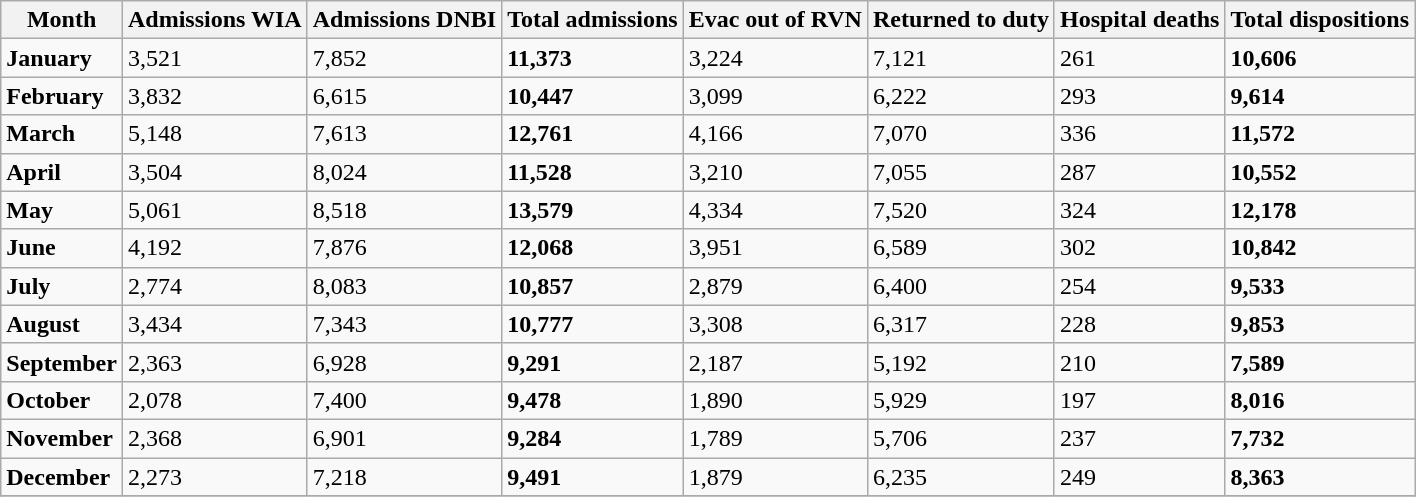<table class="wikitable">
<tr>
<th>Month</th>
<th>Admissions WIA</th>
<th>Admissions DNBI</th>
<th>Total admissions</th>
<th>Evac out of RVN</th>
<th>Returned to duty</th>
<th>Hospital deaths</th>
<th>Total dispositions</th>
</tr>
<tr>
<td><strong>January</strong></td>
<td>3,521</td>
<td>7,852</td>
<td><strong>11,373</strong></td>
<td>3,224</td>
<td>7,121</td>
<td>261</td>
<td><strong>10,606</strong></td>
</tr>
<tr>
<td><strong>February</strong></td>
<td>3,832</td>
<td>6,615</td>
<td><strong>10,447</strong></td>
<td>3,099</td>
<td>6,222</td>
<td>293</td>
<td><strong>9,614</strong></td>
</tr>
<tr>
<td><strong>March</strong></td>
<td>5,148</td>
<td>7,613</td>
<td><strong>12,761</strong></td>
<td>4,166</td>
<td>7,070</td>
<td>336</td>
<td><strong>11,572</strong></td>
</tr>
<tr>
<td><strong>April</strong></td>
<td>3,504</td>
<td>8,024</td>
<td><strong>11,528</strong></td>
<td>3,210</td>
<td>7,055</td>
<td>287</td>
<td><strong>10,552</strong></td>
</tr>
<tr>
<td><strong>May</strong></td>
<td>5,061</td>
<td>8,518</td>
<td><strong>13,579</strong></td>
<td>4,334</td>
<td>7,520</td>
<td>324</td>
<td><strong>12,178</strong></td>
</tr>
<tr>
<td><strong>June</strong></td>
<td>4,192</td>
<td>7,876</td>
<td><strong>12,068</strong></td>
<td>3,951</td>
<td>6,589</td>
<td>302</td>
<td><strong>10,842</strong></td>
</tr>
<tr>
<td><strong>July</strong></td>
<td>2,774</td>
<td>8,083</td>
<td><strong>10,857</strong></td>
<td>2,879</td>
<td>6,400</td>
<td>254</td>
<td><strong>9,533</strong></td>
</tr>
<tr>
<td><strong>August</strong></td>
<td>3,434</td>
<td>7,343</td>
<td><strong>10,777</strong></td>
<td>3,308</td>
<td>6,317</td>
<td>228</td>
<td><strong>9,853</strong></td>
</tr>
<tr>
<td><strong>September</strong></td>
<td>2,363</td>
<td>6,928</td>
<td><strong>9,291</strong></td>
<td>2,187</td>
<td>5,192</td>
<td>210</td>
<td><strong>7,589</strong></td>
</tr>
<tr>
<td><strong>October</strong></td>
<td>2,078</td>
<td>7,400</td>
<td><strong>9,478</strong></td>
<td>1,890</td>
<td>5,929</td>
<td>197</td>
<td><strong>8,016</strong></td>
</tr>
<tr>
<td><strong>November</strong></td>
<td>2,368</td>
<td>6,901</td>
<td><strong>9,284</strong></td>
<td>1,789</td>
<td>5,706</td>
<td>237</td>
<td><strong>7,732</strong></td>
</tr>
<tr>
<td><strong>December</strong></td>
<td>2,273</td>
<td>7,218</td>
<td><strong>9,491</strong></td>
<td>1,879</td>
<td>6,235</td>
<td>249</td>
<td><strong>8,363</strong></td>
</tr>
<tr>
</tr>
</table>
